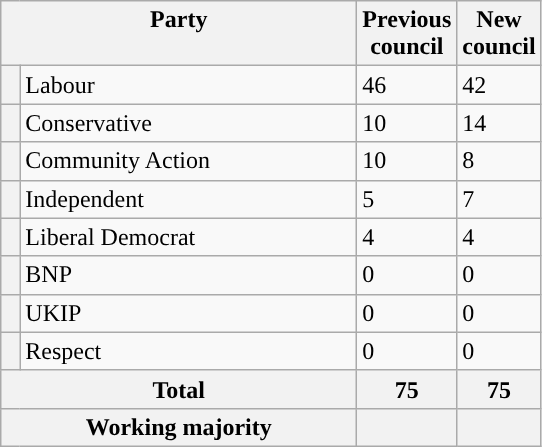<table class="wikitable">
<tr>
<th valign=top colspan="2" style="width: 230px">Party</th>
<th valign=top style="width: 30px">Previous council</th>
<th valign=top style="width: 30px">New council</th>
</tr>
<tr>
<th style="background-color: "></th>
<td>Labour</td>
<td>46</td>
<td>42</td>
</tr>
<tr>
<th style="background-color: "></th>
<td>Conservative</td>
<td>10</td>
<td>14</td>
</tr>
<tr>
<th style="background-color: "></th>
<td>Community Action</td>
<td>10</td>
<td>8</td>
</tr>
<tr>
<th style="background-color: "></th>
<td>Independent</td>
<td>5</td>
<td>7</td>
</tr>
<tr>
<th style="background-color: "></th>
<td>Liberal Democrat</td>
<td>4</td>
<td>4</td>
</tr>
<tr>
<th style="background-color: "></th>
<td>BNP</td>
<td>0</td>
<td>0</td>
</tr>
<tr>
<th style="background-color: "></th>
<td>UKIP</td>
<td>0</td>
<td>0</td>
</tr>
<tr>
<th style="background-color: "></th>
<td>Respect</td>
<td>0</td>
<td>0</td>
</tr>
<tr>
<th colspan=2>Total</th>
<th style="text-align: center">75</th>
<th colspan=3>75</th>
</tr>
<tr>
<th colspan=2>Working majority</th>
<th></th>
<th></th>
</tr>
</table>
